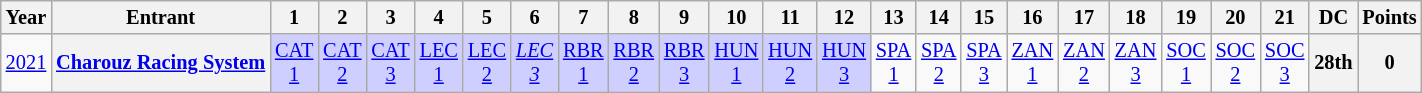<table class="wikitable" style="text-align:center; font-size:85%">
<tr>
<th>Year</th>
<th>Entrant</th>
<th>1</th>
<th>2</th>
<th>3</th>
<th>4</th>
<th>5</th>
<th>6</th>
<th>7</th>
<th>8</th>
<th>9</th>
<th>10</th>
<th>11</th>
<th>12</th>
<th>13</th>
<th>14</th>
<th>15</th>
<th>16</th>
<th>17</th>
<th>18</th>
<th>19</th>
<th>20</th>
<th>21</th>
<th>DC</th>
<th>Points</th>
</tr>
<tr>
<td><a href='#'>2021</a></td>
<th nowrap><a href='#'>Charouz Racing System</a></th>
<td style="background:#CFCFFF;"><a href='#'>CAT<br>1</a><br></td>
<td style="background:#CFCFFF;"><a href='#'>CAT<br>2</a><br></td>
<td style="background:#CFCFFF;"><a href='#'>CAT<br>3</a><br></td>
<td style="background:#CFCFFF;"><a href='#'>LEC<br>1</a><br></td>
<td style="background:#CFCFFF;"><a href='#'>LEC<br>2</a><br></td>
<td style="background:#CFCFFF;"><em><a href='#'>LEC<br>3</a></em><br></td>
<td style="background:#CFCFFF;"><a href='#'>RBR<br>1</a><br></td>
<td style="background:#CFCFFF;"><a href='#'>RBR<br>2</a><br></td>
<td style="background:#CFCFFF;"><a href='#'>RBR<br>3</a><br></td>
<td style="background:#CFCFFF;"><a href='#'>HUN<br>1</a><br></td>
<td style="background:#CFCFFF;"><a href='#'>HUN<br>2</a><br></td>
<td style="background:#CFCFFF;"><a href='#'>HUN<br>3</a><br></td>
<td style="background:#;"><a href='#'>SPA<br>1</a></td>
<td style="background:#;"><a href='#'>SPA<br>2</a></td>
<td style="background:#;"><a href='#'>SPA<br>3</a></td>
<td style="background:#;"><a href='#'>ZAN<br>1</a></td>
<td style="background:#;"><a href='#'>ZAN<br>2</a></td>
<td style="background:#;"><a href='#'>ZAN<br>3</a></td>
<td style="background:#;"><a href='#'>SOC<br>1</a></td>
<td style="background:#;"><a href='#'>SOC<br>2</a></td>
<td style="background:#;"><a href='#'>SOC<br>3</a></td>
<th>28th</th>
<th>0</th>
</tr>
</table>
